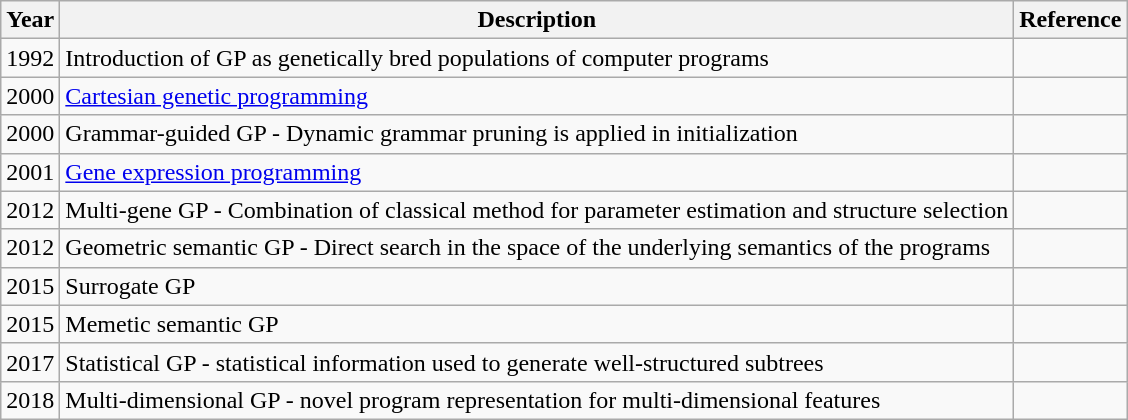<table class="wikitable sortable">
<tr>
<th>Year</th>
<th>Description</th>
<th>Reference</th>
</tr>
<tr>
<td>1992</td>
<td>Introduction of GP as genetically bred populations of computer programs</td>
<td></td>
</tr>
<tr>
<td>2000</td>
<td><a href='#'>Cartesian genetic programming</a></td>
<td></td>
</tr>
<tr>
<td>2000</td>
<td>Grammar-guided GP - Dynamic grammar pruning is applied in initialization</td>
<td></td>
</tr>
<tr>
<td>2001</td>
<td><a href='#'>Gene expression programming</a></td>
<td></td>
</tr>
<tr>
<td>2012</td>
<td>Multi-gene GP - Combination of classical method for parameter estimation and structure selection</td>
<td></td>
</tr>
<tr>
<td>2012</td>
<td>Geometric semantic GP - Direct search in the space of the underlying semantics of the programs</td>
<td></td>
</tr>
<tr>
<td>2015</td>
<td>Surrogate GP</td>
<td></td>
</tr>
<tr>
<td>2015</td>
<td>Memetic semantic GP</td>
<td></td>
</tr>
<tr>
<td>2017</td>
<td>Statistical GP -  statistical information used to generate well-structured subtrees</td>
<td></td>
</tr>
<tr>
<td>2018</td>
<td>Multi-dimensional GP -  novel program representation for multi-dimensional features</td>
<td></td>
</tr>
</table>
